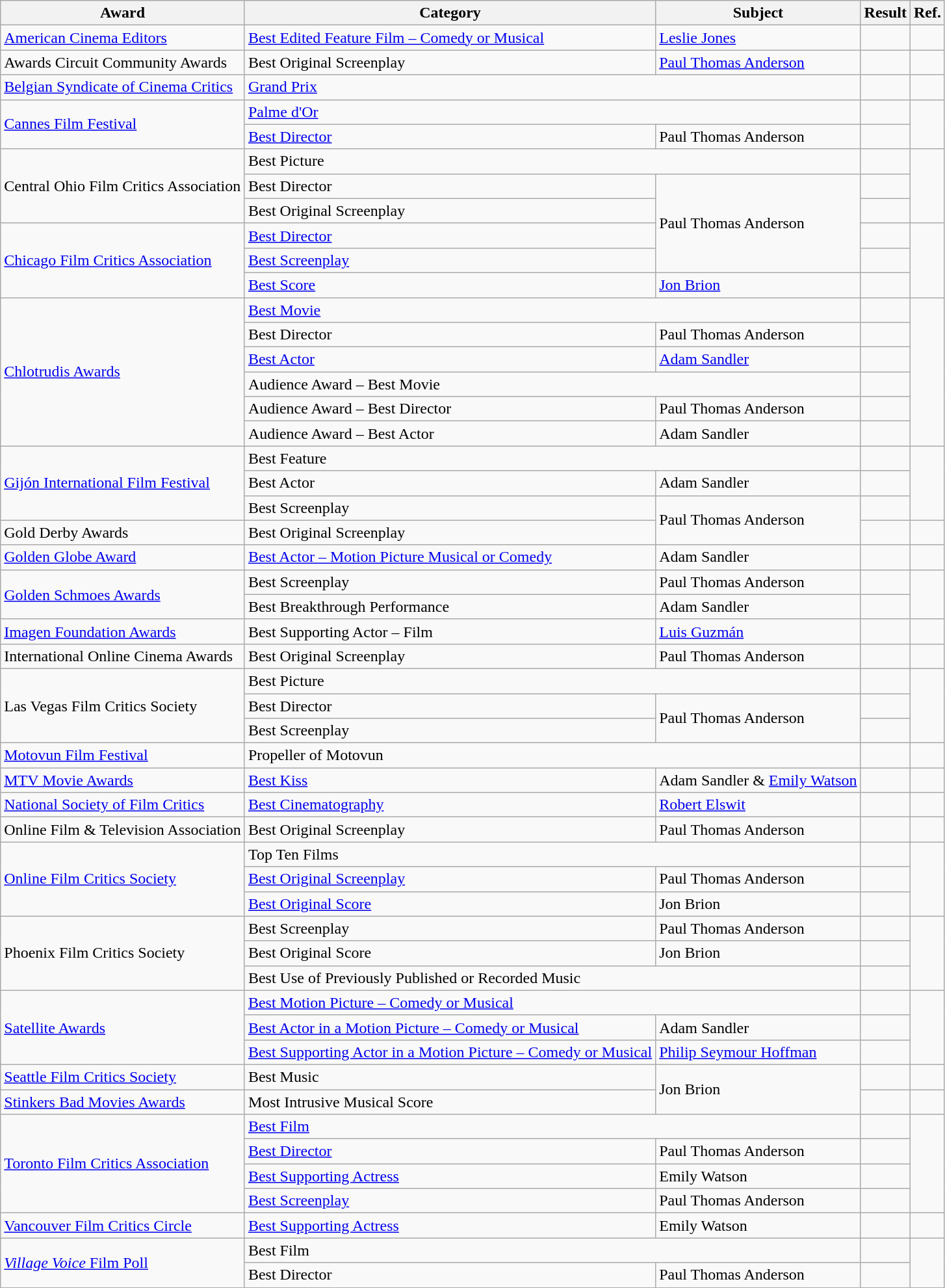<table class="wikitable">
<tr>
<th>Award</th>
<th>Category</th>
<th>Subject</th>
<th>Result</th>
<th>Ref.</th>
</tr>
<tr>
<td><a href='#'>American Cinema Editors</a></td>
<td><a href='#'>Best Edited Feature Film – Comedy or Musical</a></td>
<td><a href='#'>Leslie Jones</a></td>
<td></td>
<td></td>
</tr>
<tr>
<td>Awards Circuit Community Awards</td>
<td>Best Original Screenplay</td>
<td><a href='#'>Paul Thomas Anderson</a></td>
<td></td>
<td></td>
</tr>
<tr>
<td><a href='#'>Belgian Syndicate of Cinema Critics</a></td>
<td colspan="2"><a href='#'>Grand Prix</a></td>
<td></td>
<td></td>
</tr>
<tr>
<td rowspan="2"><a href='#'>Cannes Film Festival</a></td>
<td colspan="2"><a href='#'>Palme d'Or</a></td>
<td></td>
<td rowspan="2"></td>
</tr>
<tr>
<td><a href='#'>Best Director</a></td>
<td>Paul Thomas Anderson</td>
<td></td>
</tr>
<tr>
<td rowspan="3">Central Ohio Film Critics Association</td>
<td colspan="2">Best Picture</td>
<td></td>
<td rowspan="3"></td>
</tr>
<tr>
<td>Best Director</td>
<td rowspan="4">Paul Thomas Anderson</td>
<td></td>
</tr>
<tr>
<td>Best Original Screenplay</td>
<td></td>
</tr>
<tr>
<td rowspan="3"><a href='#'>Chicago Film Critics Association</a></td>
<td><a href='#'>Best Director</a></td>
<td></td>
<td rowspan="3"></td>
</tr>
<tr>
<td><a href='#'>Best Screenplay</a></td>
<td></td>
</tr>
<tr>
<td><a href='#'>Best Score</a></td>
<td><a href='#'>Jon Brion</a></td>
<td></td>
</tr>
<tr>
<td rowspan="6"><a href='#'>Chlotrudis Awards</a></td>
<td colspan="2"><a href='#'>Best Movie</a></td>
<td></td>
<td rowspan="6"></td>
</tr>
<tr>
<td>Best Director</td>
<td>Paul Thomas Anderson</td>
<td></td>
</tr>
<tr>
<td><a href='#'>Best Actor</a></td>
<td><a href='#'>Adam Sandler</a></td>
<td></td>
</tr>
<tr>
<td colspan="2">Audience Award – Best Movie</td>
<td></td>
</tr>
<tr>
<td>Audience Award – Best Director</td>
<td>Paul Thomas Anderson</td>
<td></td>
</tr>
<tr>
<td>Audience Award – Best Actor</td>
<td>Adam Sandler</td>
<td></td>
</tr>
<tr>
<td rowspan="3"><a href='#'>Gijón International Film Festival</a></td>
<td colspan="2">Best Feature</td>
<td></td>
<td rowspan="3"></td>
</tr>
<tr>
<td>Best Actor</td>
<td>Adam Sandler</td>
<td></td>
</tr>
<tr>
<td>Best Screenplay</td>
<td rowspan="2">Paul Thomas Anderson</td>
<td></td>
</tr>
<tr>
<td>Gold Derby Awards</td>
<td>Best Original Screenplay</td>
<td></td>
<td></td>
</tr>
<tr>
<td><a href='#'>Golden Globe Award</a></td>
<td><a href='#'>Best Actor – Motion Picture Musical or Comedy</a></td>
<td>Adam Sandler</td>
<td></td>
<td></td>
</tr>
<tr>
<td rowspan="2"><a href='#'>Golden Schmoes Awards</a></td>
<td>Best Screenplay</td>
<td>Paul Thomas Anderson</td>
<td></td>
<td rowspan="2"></td>
</tr>
<tr>
<td>Best Breakthrough Performance</td>
<td>Adam Sandler</td>
<td></td>
</tr>
<tr>
<td><a href='#'>Imagen Foundation Awards</a></td>
<td>Best Supporting Actor – Film</td>
<td><a href='#'>Luis Guzmán</a></td>
<td></td>
<td></td>
</tr>
<tr>
<td>International Online Cinema Awards</td>
<td>Best Original Screenplay</td>
<td>Paul Thomas Anderson</td>
<td></td>
<td></td>
</tr>
<tr>
<td rowspan="3">Las Vegas Film Critics Society</td>
<td colspan="2">Best Picture</td>
<td></td>
<td rowspan="3"></td>
</tr>
<tr>
<td>Best Director</td>
<td rowspan="2">Paul Thomas Anderson</td>
<td></td>
</tr>
<tr>
<td>Best Screenplay</td>
<td></td>
</tr>
<tr>
<td><a href='#'>Motovun Film Festival</a></td>
<td colspan="2">Propeller of Motovun</td>
<td></td>
<td></td>
</tr>
<tr>
<td><a href='#'>MTV Movie Awards</a></td>
<td><a href='#'>Best Kiss</a></td>
<td>Adam Sandler & <a href='#'>Emily Watson</a></td>
<td></td>
<td></td>
</tr>
<tr>
<td><a href='#'>National Society of Film Critics</a></td>
<td><a href='#'>Best Cinematography</a></td>
<td><a href='#'>Robert Elswit</a></td>
<td></td>
<td></td>
</tr>
<tr>
<td>Online Film & Television Association</td>
<td>Best Original Screenplay</td>
<td>Paul Thomas Anderson</td>
<td></td>
<td></td>
</tr>
<tr>
<td rowspan="3"><a href='#'>Online Film Critics Society</a></td>
<td colspan="2">Top Ten Films</td>
<td></td>
<td rowspan="3"></td>
</tr>
<tr>
<td><a href='#'>Best Original Screenplay</a></td>
<td>Paul Thomas Anderson</td>
<td></td>
</tr>
<tr>
<td><a href='#'>Best Original Score</a></td>
<td>Jon Brion</td>
<td></td>
</tr>
<tr>
<td rowspan="3">Phoenix Film Critics Society</td>
<td>Best Screenplay</td>
<td>Paul Thomas Anderson</td>
<td></td>
<td rowspan="3"></td>
</tr>
<tr>
<td>Best Original Score</td>
<td>Jon Brion</td>
<td></td>
</tr>
<tr>
<td colspan="2">Best Use of Previously Published or Recorded Music</td>
<td></td>
</tr>
<tr>
<td rowspan="3"><a href='#'>Satellite Awards</a></td>
<td colspan="2"><a href='#'>Best Motion Picture – Comedy or Musical</a></td>
<td></td>
<td rowspan="3"></td>
</tr>
<tr>
<td><a href='#'>Best Actor in a Motion Picture – Comedy or Musical</a></td>
<td>Adam Sandler</td>
<td></td>
</tr>
<tr>
<td><a href='#'>Best Supporting Actor in a Motion Picture – Comedy or Musical</a></td>
<td><a href='#'>Philip Seymour Hoffman</a></td>
<td></td>
</tr>
<tr>
<td><a href='#'>Seattle Film Critics Society</a></td>
<td>Best Music</td>
<td rowspan="2">Jon Brion</td>
<td></td>
<td></td>
</tr>
<tr>
<td><a href='#'>Stinkers Bad Movies Awards</a></td>
<td>Most Intrusive Musical Score</td>
<td></td>
<td></td>
</tr>
<tr>
<td rowspan="4"><a href='#'>Toronto Film Critics Association</a></td>
<td colspan="2"><a href='#'>Best Film</a></td>
<td></td>
<td rowspan="4"></td>
</tr>
<tr>
<td><a href='#'>Best Director</a></td>
<td>Paul Thomas Anderson</td>
<td></td>
</tr>
<tr>
<td><a href='#'>Best Supporting Actress</a></td>
<td>Emily Watson</td>
<td></td>
</tr>
<tr>
<td><a href='#'>Best Screenplay</a></td>
<td>Paul Thomas Anderson</td>
<td></td>
</tr>
<tr>
<td><a href='#'>Vancouver Film Critics Circle</a></td>
<td><a href='#'>Best Supporting Actress</a></td>
<td>Emily Watson</td>
<td></td>
<td></td>
</tr>
<tr>
<td rowspan="2"><a href='#'><em>Village Voice</em> Film Poll</a></td>
<td colspan="2">Best Film</td>
<td></td>
<td rowspan="2"></td>
</tr>
<tr>
<td>Best Director</td>
<td>Paul Thomas Anderson</td>
<td></td>
</tr>
</table>
